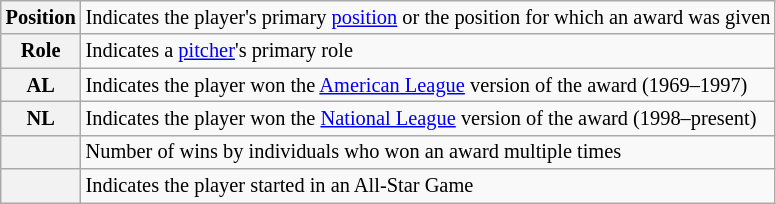<table class="wikitable plainrowheaders" style="font-size:85%">
<tr>
<th scope="row" style="text-align:center"><strong>Position</strong></th>
<td>Indicates the player's primary <a href='#'>position</a> or the position for which an award was given</td>
</tr>
<tr>
<th scope="row" style="text-align:center"><strong>Role</strong></th>
<td>Indicates a <a href='#'>pitcher</a>'s primary role</td>
</tr>
<tr>
<th scope="row" style="text-align:center">AL</th>
<td>Indicates the player won the <a href='#'>American League</a> version of the award (1969–1997)</td>
</tr>
<tr>
<th scope="row" style="text-align:center">NL</th>
<td>Indicates the player won the <a href='#'>National League</a> version of the award (1998–present)</td>
</tr>
<tr>
<th scope="row" style="text-align:center"></th>
<td>Number of wins by individuals who won an award multiple times</td>
</tr>
<tr>
<th scope="row" style="text-align:center"></th>
<td>Indicates the player started in an All-Star Game</td>
</tr>
</table>
